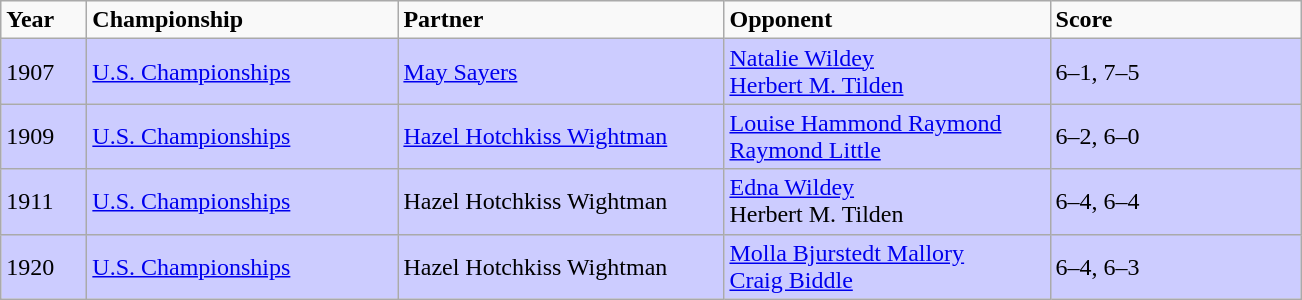<table class="sortable wikitable">
<tr>
<td width="50"><strong>Year</strong></td>
<td width='200'><strong>Championship</strong></td>
<td width='210'><strong>Partner</strong></td>
<td width='210'><strong>Opponent</strong></td>
<td width='160'><strong>Score</strong></td>
</tr>
<tr bgcolor="#CCCCFF">
<td>1907</td>
<td><a href='#'>U.S. Championships</a></td>
<td>  <a href='#'>May Sayers</a></td>
<td> <a href='#'>Natalie Wildey</a><br>  <a href='#'>Herbert M. Tilden</a></td>
<td>6–1, 7–5</td>
</tr>
<tr bgcolor="#CCCCFF">
<td>1909</td>
<td><a href='#'>U.S. Championships</a></td>
<td>  <a href='#'>Hazel Hotchkiss Wightman</a></td>
<td> <a href='#'>Louise Hammond Raymond</a><br>  <a href='#'>Raymond Little</a></td>
<td>6–2, 6–0</td>
</tr>
<tr bgcolor="#CCCCFF">
<td>1911</td>
<td><a href='#'>U.S. Championships</a></td>
<td>  Hazel Hotchkiss Wightman</td>
<td> <a href='#'>Edna Wildey</a><br>  Herbert M. Tilden</td>
<td>6–4, 6–4</td>
</tr>
<tr bgcolor="#CCCCFF">
<td>1920</td>
<td><a href='#'>U.S. Championships</a></td>
<td>  Hazel Hotchkiss Wightman</td>
<td> <a href='#'>Molla Bjurstedt Mallory</a><br>  <a href='#'>Craig Biddle</a></td>
<td>6–4, 6–3</td>
</tr>
</table>
